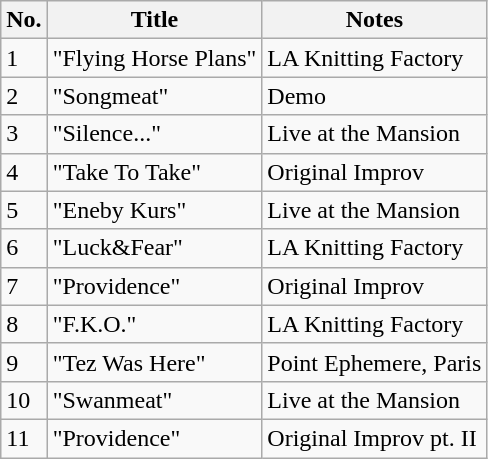<table class="wikitable">
<tr>
<th>No.</th>
<th>Title</th>
<th>Notes</th>
</tr>
<tr>
<td>1</td>
<td>"Flying Horse Plans"</td>
<td>LA Knitting Factory</td>
</tr>
<tr>
<td>2</td>
<td>"Songmeat"</td>
<td>Demo</td>
</tr>
<tr>
<td>3</td>
<td>"Silence..."</td>
<td>Live at the Mansion</td>
</tr>
<tr>
<td>4</td>
<td>"Take To Take"</td>
<td>Original Improv</td>
</tr>
<tr>
<td>5</td>
<td>"Eneby Kurs"</td>
<td>Live at the Mansion</td>
</tr>
<tr>
<td>6</td>
<td>"Luck&Fear"</td>
<td>LA Knitting Factory</td>
</tr>
<tr>
<td>7</td>
<td>"Providence"</td>
<td>Original Improv</td>
</tr>
<tr>
<td>8</td>
<td>"F.K.O."</td>
<td>LA Knitting Factory</td>
</tr>
<tr>
<td>9</td>
<td>"Tez Was Here"</td>
<td>Point Ephemere, Paris</td>
</tr>
<tr>
<td>10</td>
<td>"Swanmeat"</td>
<td>Live at the Mansion</td>
</tr>
<tr>
<td>11</td>
<td>"Providence"</td>
<td>Original Improv pt. II</td>
</tr>
</table>
